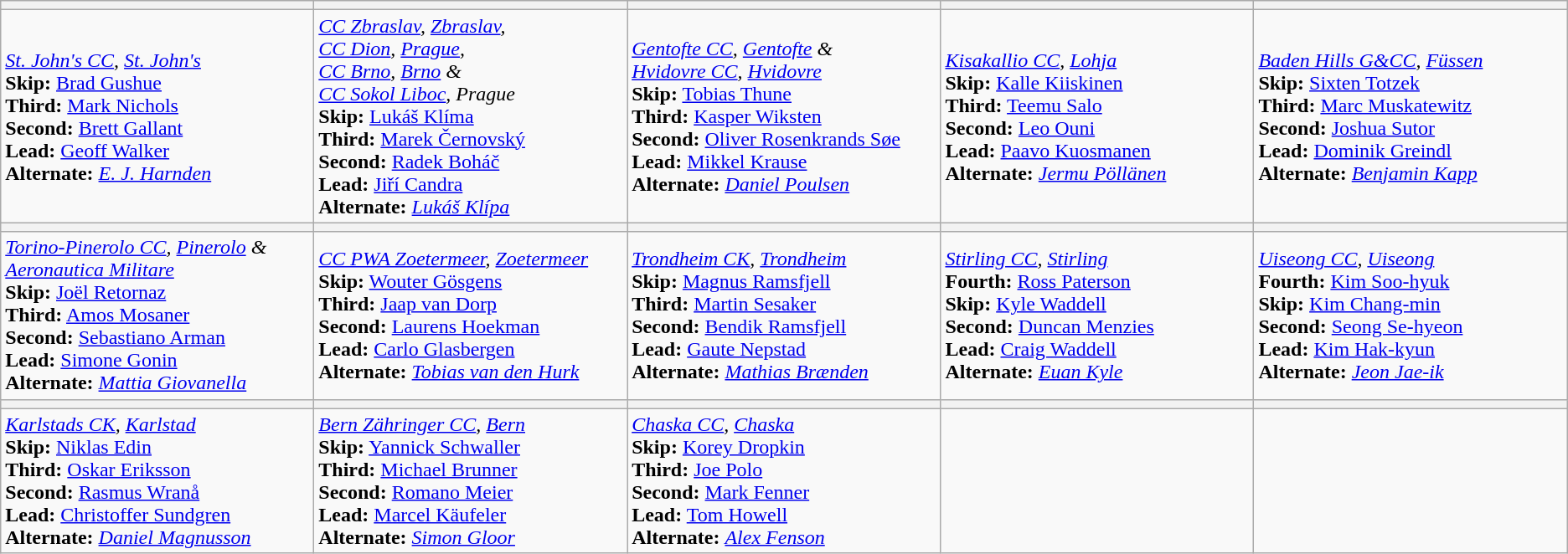<table class=wikitable>
<tr>
<th width=250></th>
<th width=250></th>
<th width=250></th>
<th width=250></th>
<th width=250></th>
</tr>
<tr>
<td><em><a href='#'>St. John's CC</a>, <a href='#'>St. John's</a></em><br><strong>Skip:</strong> <a href='#'>Brad Gushue</a><br>
<strong>Third:</strong> <a href='#'>Mark Nichols</a><br>
<strong>Second:</strong> <a href='#'>Brett Gallant</a><br>
<strong>Lead:</strong> <a href='#'>Geoff Walker</a><br>
<strong>Alternate:</strong> <em><a href='#'>E. J. Harnden</a></em></td>
<td><em><a href='#'>CC Zbraslav</a>, <a href='#'>Zbraslav</a>, <br> <a href='#'>CC Dion</a>, <a href='#'>Prague</a>, <br> <a href='#'>CC Brno</a>, <a href='#'>Brno</a> & <br> <a href='#'>CC Sokol Liboc</a>, Prague</em><br><strong>Skip:</strong> <a href='#'>Lukáš Klíma</a><br>
<strong>Third:</strong> <a href='#'>Marek Černovský</a><br>
<strong>Second:</strong> <a href='#'>Radek Boháč</a><br>
<strong>Lead:</strong> <a href='#'>Jiří Candra</a><br>
<strong>Alternate:</strong> <em><a href='#'>Lukáš Klípa</a></em></td>
<td><em><a href='#'>Gentofte CC</a>, <a href='#'>Gentofte</a> & <br> <a href='#'>Hvidovre CC</a>, <a href='#'>Hvidovre</a></em><br><strong>Skip:</strong> <a href='#'>Tobias Thune</a><br> 
<strong>Third:</strong> <a href='#'>Kasper Wiksten</a><br>  
<strong>Second:</strong> <a href='#'>Oliver Rosenkrands Søe</a><br>  
<strong>Lead:</strong> <a href='#'>Mikkel Krause</a><br> 
<strong>Alternate:</strong> <em><a href='#'>Daniel Poulsen </a></em></td>
<td><em><a href='#'>Kisakallio CC</a>, <a href='#'>Lohja</a></em><br><strong>Skip:</strong> <a href='#'>Kalle Kiiskinen</a><br>
<strong>Third:</strong> <a href='#'>Teemu Salo</a><br>
<strong>Second:</strong> <a href='#'>Leo Ouni</a><br>
<strong>Lead:</strong> <a href='#'>Paavo Kuosmanen</a><br>
<strong>Alternate:</strong> <em><a href='#'>Jermu Pöllänen</a></em></td>
<td><em><a href='#'>Baden Hills G&CC</a>, <a href='#'>Füssen</a></em><br><strong>Skip:</strong> <a href='#'>Sixten Totzek</a><br>
<strong>Third:</strong> <a href='#'>Marc Muskatewitz</a><br>
<strong>Second:</strong> <a href='#'>Joshua Sutor</a><br>
<strong>Lead:</strong> <a href='#'>Dominik Greindl</a><br>
<strong>Alternate:</strong> <em><a href='#'>Benjamin Kapp</a></em></td>
</tr>
<tr>
<th width=250></th>
<th width=250></th>
<th width=250></th>
<th width=250></th>
<th width=250></th>
</tr>
<tr>
<td><em><a href='#'>Torino-Pinerolo CC</a>, <a href='#'>Pinerolo</a> & <br> <a href='#'>Aeronautica Militare</a> </em><br><strong>Skip:</strong> <a href='#'>Joël Retornaz</a><br>
<strong>Third:</strong> <a href='#'>Amos Mosaner</a><br>
<strong>Second:</strong> <a href='#'>Sebastiano Arman</a><br>
<strong>Lead:</strong> <a href='#'>Simone Gonin</a><br>
<strong>Alternate:</strong> <em><a href='#'>Mattia Giovanella</a></em></td>
<td><em><a href='#'>CC PWA Zoetermeer</a>, <a href='#'>Zoetermeer</a></em><br><strong>Skip:</strong> <a href='#'>Wouter Gösgens</a><br>
<strong>Third:</strong> <a href='#'>Jaap van Dorp</a><br>
<strong>Second:</strong> <a href='#'>Laurens Hoekman</a><br>
<strong>Lead:</strong> <a href='#'>Carlo Glasbergen</a><br>
<strong>Alternate:</strong> <em><a href='#'>Tobias van den Hurk</a></em></td>
<td><em><a href='#'>Trondheim CK</a>, <a href='#'>Trondheim</a></em><br><strong>Skip:</strong> <a href='#'>Magnus Ramsfjell</a><br>
<strong>Third:</strong> <a href='#'>Martin Sesaker</a><br>
<strong>Second:</strong> <a href='#'>Bendik Ramsfjell</a><br>
<strong>Lead:</strong> <a href='#'>Gaute Nepstad</a><br>
<strong>Alternate:</strong> <em><a href='#'>Mathias Brænden</a></em></td>
<td><em><a href='#'>Stirling CC</a>, <a href='#'>Stirling</a></em><br><strong>Fourth:</strong> <a href='#'>Ross Paterson</a><br>
<strong>Skip:</strong> <a href='#'>Kyle Waddell</a><br>
<strong>Second:</strong> <a href='#'>Duncan Menzies</a><br>
<strong>Lead:</strong> <a href='#'>Craig Waddell</a><br>
<strong>Alternate:</strong> <em><a href='#'>Euan Kyle</a></em></td>
<td><em><a href='#'>Uiseong CC</a>, <a href='#'>Uiseong</a></em><br><strong>Fourth:</strong> <a href='#'>Kim Soo-hyuk</a><br>
<strong>Skip:</strong> <a href='#'>Kim Chang-min</a><br>
<strong>Second:</strong> <a href='#'>Seong Se-hyeon</a><br>
<strong>Lead:</strong> <a href='#'>Kim Hak-kyun</a><br>
<strong>Alternate:</strong> <em><a href='#'>Jeon Jae-ik</a></em></td>
</tr>
<tr>
<th width=250></th>
<th width=250></th>
<th width=250></th>
<th width=250></th>
<th width=250></th>
</tr>
<tr>
<td><em><a href='#'>Karlstads CK</a>, <a href='#'>Karlstad</a></em><br><strong>Skip:</strong> <a href='#'>Niklas Edin</a><br>
<strong>Third:</strong> <a href='#'>Oskar Eriksson</a><br>
<strong>Second:</strong> <a href='#'>Rasmus Wranå</a><br>
<strong>Lead:</strong> <a href='#'>Christoffer Sundgren</a><br>
<strong>Alternate:</strong> <em><a href='#'>Daniel Magnusson</a></em></td>
<td><em><a href='#'>Bern Zähringer CC</a>, <a href='#'>Bern</a></em><br><strong>Skip:</strong> <a href='#'>Yannick Schwaller</a><br>
<strong>Third:</strong> <a href='#'>Michael Brunner</a><br>
<strong>Second:</strong> <a href='#'>Romano Meier</a><br>
<strong>Lead:</strong> <a href='#'>Marcel Käufeler</a><br>
<strong>Alternate:</strong> <em><a href='#'>Simon Gloor</a></em></td>
<td><em><a href='#'>Chaska CC</a>, <a href='#'>Chaska</a></em><br><strong>Skip:</strong> <a href='#'>Korey Dropkin</a><br>
<strong>Third:</strong> <a href='#'>Joe Polo</a><br>
<strong>Second:</strong> <a href='#'>Mark Fenner</a><br>
<strong>Lead:</strong> <a href='#'>Tom Howell</a><br>
<strong>Alternate:</strong> <em><a href='#'>Alex Fenson</a></em></td>
<td></td>
<td></td>
</tr>
</table>
